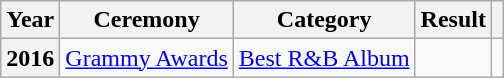<table class="wikitable plainrowheaders" style="border:none; margin:0;">
<tr>
<th scope="col">Year</th>
<th scope="col">Ceremony</th>
<th scope="col">Category</th>
<th scope="col">Result</th>
<th scope="col" class="unsortable"></th>
</tr>
<tr>
<th scope="row">2016</th>
<td><a href='#'>Grammy Awards</a></td>
<td><a href='#'>Best R&B Album</a></td>
<td></td>
<td></td>
</tr>
</table>
